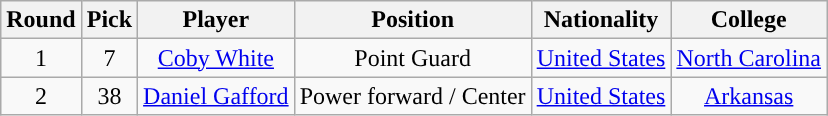<table class="wikitable sortable sortable">
<tr>
<th>Round</th>
<th>Pick</th>
<th>Player</th>
<th>Position</th>
<th>Nationality</th>
<th>College</th>
</tr>
<tr style="text-align: center">
<td>1</td>
<td>7</td>
<td><a href='#'>Coby White</a></td>
<td>Point Guard</td>
<td> <a href='#'>United States</a></td>
<td><a href='#'>North Carolina</a></td>
</tr>
<tr style="text-align: center">
<td>2</td>
<td>38</td>
<td><a href='#'>Daniel Gafford</a></td>
<td>Power forward / Center</td>
<td> <a href='#'>United States</a></td>
<td><a href='#'>Arkansas</a></td>
</tr>
</table>
